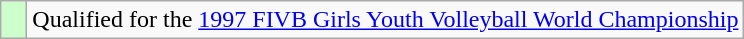<table class="wikitable" style="text-align: left;">
<tr>
<td width=10px bgcolor=#ccffcc></td>
<td>Qualified for the <a href='#'>1997 FIVB Girls Youth Volleyball World Championship</a></td>
</tr>
</table>
